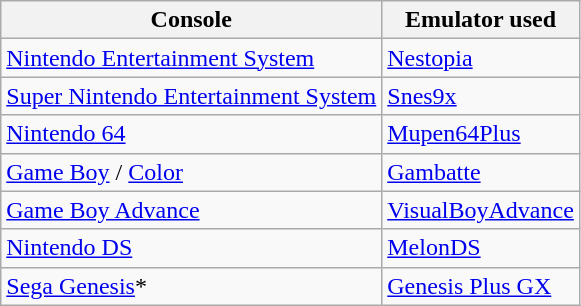<table class="wikitable">
<tr>
<th>Console</th>
<th>Emulator used</th>
</tr>
<tr>
<td><a href='#'>Nintendo Entertainment System</a></td>
<td><a href='#'>Nestopia</a></td>
</tr>
<tr>
<td><a href='#'>Super Nintendo Entertainment System </a></td>
<td><a href='#'>Snes9x</a></td>
</tr>
<tr>
<td><a href='#'>Nintendo 64</a></td>
<td><a href='#'>Mupen64Plus</a></td>
</tr>
<tr>
<td><a href='#'>Game Boy</a> / <a href='#'>Color</a></td>
<td><a href='#'>Gambatte</a></td>
</tr>
<tr>
<td><a href='#'>Game Boy Advance</a></td>
<td><a href='#'>VisualBoyAdvance</a></td>
</tr>
<tr>
<td><a href='#'>Nintendo DS</a></td>
<td><a href='#'>MelonDS</a></td>
</tr>
<tr>
<td><a href='#'>Sega Genesis</a>*</td>
<td><a href='#'>Genesis Plus GX</a></td>
</tr>
</table>
